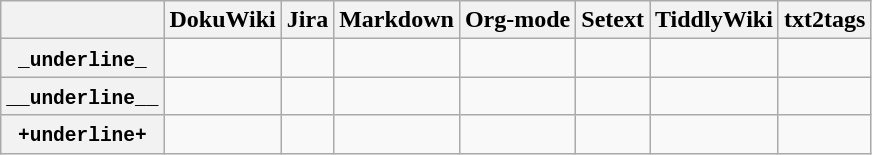<table class="wikitable sortable">
<tr>
<th></th>
<th>DokuWiki</th>
<th>Jira</th>
<th>Markdown</th>
<th>Org-mode</th>
<th>Setext</th>
<th>TiddlyWiki</th>
<th>txt2tags</th>
</tr>
<tr>
<th><code>_underline_</code></th>
<td></td>
<td></td>
<td></td>
<td></td>
<td></td>
<td></td>
<td></td>
</tr>
<tr>
<th><code>__underline__</code></th>
<td></td>
<td></td>
<td></td>
<td></td>
<td></td>
<td></td>
<td></td>
</tr>
<tr>
<th><code>+underline+</code></th>
<td></td>
<td></td>
<td></td>
<td></td>
<td></td>
<td></td>
<td></td>
</tr>
</table>
